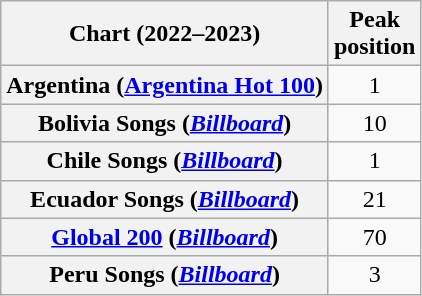<table class="wikitable sortable plainrowheaders" style="text-align:center">
<tr>
<th scope="col">Chart (2022–2023)</th>
<th scope="col">Peak<br>position</th>
</tr>
<tr>
<th scope="row">Argentina (<a href='#'>Argentina Hot 100</a>)</th>
<td>1</td>
</tr>
<tr>
<th scope="row">Bolivia Songs (<em><a href='#'>Billboard</a></em>)</th>
<td>10</td>
</tr>
<tr>
<th scope="row">Chile Songs (<em><a href='#'>Billboard</a></em>)</th>
<td>1</td>
</tr>
<tr>
<th scope="row">Ecuador Songs (<em><a href='#'>Billboard</a></em>)</th>
<td>21</td>
</tr>
<tr>
<th scope="row"><a href='#'>Global 200</a> (<em><a href='#'>Billboard</a></em>)</th>
<td>70</td>
</tr>
<tr>
<th scope="row">Peru Songs (<em><a href='#'>Billboard</a></em>)</th>
<td>3</td>
</tr>
</table>
